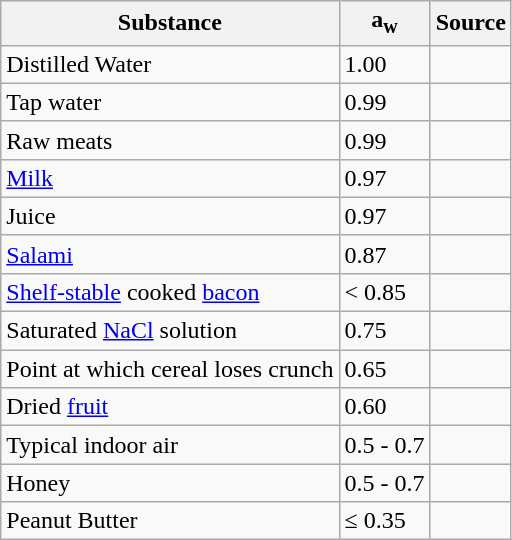<table class="wikitable">
<tr>
<th>Substance</th>
<th>a<sub>w</sub></th>
<th>Source</th>
</tr>
<tr>
<td>Distilled Water</td>
<td>1.00</td>
<td></td>
</tr>
<tr>
<td>Tap water</td>
<td>0.99</td>
<td></td>
</tr>
<tr>
<td>Raw meats</td>
<td>0.99</td>
<td></td>
</tr>
<tr>
<td><a href='#'>Milk</a></td>
<td>0.97</td>
<td></td>
</tr>
<tr>
<td>Juice</td>
<td>0.97</td>
<td></td>
</tr>
<tr>
<td><a href='#'>Salami</a></td>
<td>0.87</td>
<td></td>
</tr>
<tr>
<td><a href='#'>Shelf-stable</a> cooked <a href='#'>bacon</a></td>
<td>< 0.85</td>
<td></td>
</tr>
<tr>
<td>Saturated <a href='#'>NaCl</a> solution</td>
<td>0.75</td>
<td></td>
</tr>
<tr>
<td>Point at which cereal loses crunch</td>
<td>0.65</td>
<td></td>
</tr>
<tr>
<td>Dried <a href='#'>fruit</a></td>
<td>0.60</td>
<td></td>
</tr>
<tr>
<td>Typical indoor air</td>
<td>0.5 - 0.7</td>
<td></td>
</tr>
<tr>
<td>Honey</td>
<td>0.5 - 0.7</td>
<td></td>
</tr>
<tr>
<td>Peanut Butter</td>
<td>≤ 0.35</td>
<td></td>
</tr>
</table>
